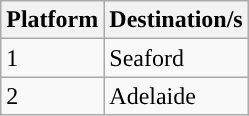<table class="wikitable">
<tr>
<th>Platform</th>
<th>Destination/s</th>
</tr>
<tr>
<td style="background:#"><span>1</span></td>
<td>Seaford</td>
</tr>
<tr>
<td style="background:#"><span>2</span></td>
<td>Adelaide</td>
</tr>
</table>
